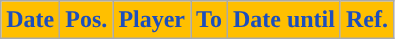<table class="wikitable plainrowheaders sortable">
<tr>
<th style="background:#ffbf00;color:#1C4EBD ">Date</th>
<th style="background:#ffbf00;color:#1C4EBD ">Pos.</th>
<th style="background:#ffbf00;color:#1C4EBD ">Player</th>
<th style="background:#ffbf00;color:#1C4EBD ">To</th>
<th style="background:#ffbf00;color:#1C4EBD ">Date until</th>
<th style="background:#ffbf00;color:#1C4EBD ">Ref.</th>
</tr>
</table>
